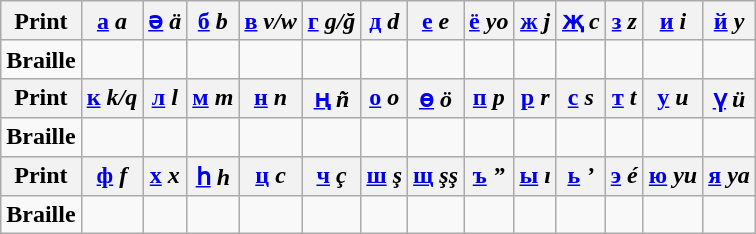<table class="wikitable" style="text-align:center">
<tr>
<th><strong>Print</strong></th>
<th><a href='#'>а</a> <em>a</em></th>
<th><a href='#'>ә</a> <em>ä</em></th>
<th><a href='#'>б</a> <em>b</em></th>
<th><a href='#'>в</a> <em>v/w</em></th>
<th><a href='#'>г</a> <em>g/ğ</em></th>
<th><a href='#'>д</a> <em>d</em></th>
<th><a href='#'>е</a> <em>e</em></th>
<th><a href='#'>ё</a> <em>yo</em></th>
<th><a href='#'>ж</a> <em>j</em></th>
<th><a href='#'>җ</a> <em>c</em></th>
<th><a href='#'>з</a> <em>z</em></th>
<th><a href='#'>и</a> <em>i</em></th>
<th><a href='#'>й</a> <em>y</em></th>
</tr>
<tr>
<td><strong>Braille</strong></td>
<td></td>
<td></td>
<td></td>
<td></td>
<td></td>
<td></td>
<td></td>
<td></td>
<td></td>
<td></td>
<td></td>
<td></td>
<td></td>
</tr>
<tr>
<th><strong>Print</strong></th>
<th><a href='#'>к</a> <em>k/q</em></th>
<th><a href='#'>л</a> <em>l</em></th>
<th><a href='#'>м</a> <em>m</em></th>
<th><a href='#'>н</a> <em>n</em></th>
<th><a href='#'>ң</a> <em>ñ</em></th>
<th><a href='#'>о</a> <em>o</em></th>
<th><a href='#'>ө</a> <em>ö</em></th>
<th><a href='#'>п</a> <em>p</em></th>
<th><a href='#'>р</a> <em>r</em></th>
<th><a href='#'>с</a> <em>s</em></th>
<th><a href='#'>т</a> <em>t</em></th>
<th><a href='#'>у</a> <em>u</em></th>
<th><a href='#'>ү</a> <em>ü</em></th>
</tr>
<tr>
<td><strong>Braille</strong></td>
<td></td>
<td></td>
<td></td>
<td></td>
<td></td>
<td></td>
<td></td>
<td></td>
<td></td>
<td></td>
<td></td>
<td></td>
<td></td>
</tr>
<tr>
<th><strong>Print</strong></th>
<th><a href='#'>ф</a> <em>f</em></th>
<th><a href='#'>х</a> <em>x</em></th>
<th><a href='#'>һ</a> <em>h</em></th>
<th><a href='#'>ц</a> <em>c</em></th>
<th><a href='#'>ч</a> <em>ç</em></th>
<th><a href='#'>ш</a> <em>ş</em></th>
<th><a href='#'>щ</a> <em>şş</em></th>
<th><a href='#'>ъ</a> <em>”</em></th>
<th><a href='#'>ы</a> <em>ı</em></th>
<th><a href='#'>ь</a> <em>’</em></th>
<th><a href='#'>э</a> <em>é</em></th>
<th><a href='#'>ю</a> <em>yu</em></th>
<th><a href='#'>я</a> <em>ya</em></th>
</tr>
<tr>
<td><strong>Braille</strong></td>
<td></td>
<td></td>
<td></td>
<td></td>
<td></td>
<td></td>
<td></td>
<td></td>
<td></td>
<td></td>
<td></td>
<td></td>
<td></td>
</tr>
</table>
